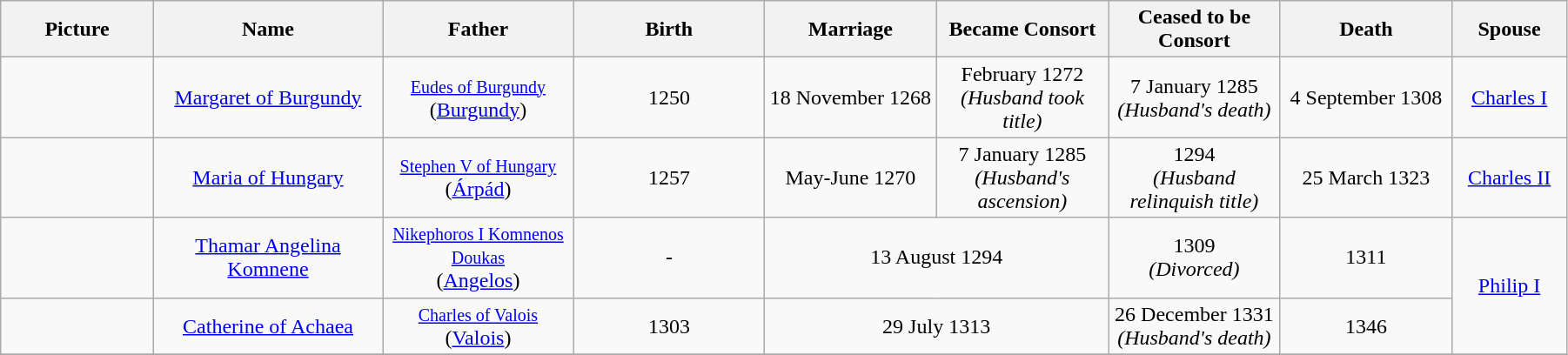<table width=95% class="wikitable">
<tr>
<th width = "8%">Picture</th>
<th width = "12%">Name</th>
<th width = "10%">Father</th>
<th width = "10%">Birth</th>
<th width = "9%">Marriage</th>
<th width = "9%">Became Consort</th>
<th width = "9%">Ceased to be Consort</th>
<th width = "9%">Death</th>
<th width = "6%">Spouse</th>
</tr>
<tr>
<td align="center"></td>
<td align="center"><a href='#'>Margaret of Burgundy</a></td>
<td align=center><small><a href='#'>Eudes of Burgundy</a></small><br>(<a href='#'>Burgundy</a>)</td>
<td align="center">1250</td>
<td align="center">18 November 1268</td>
<td align="center">February 1272<br><em>(Husband took title)</em></td>
<td align="center">7 January 1285<br><em>(Husband's death)</em></td>
<td align="center">4 September 1308</td>
<td align="center"><a href='#'>Charles I</a></td>
</tr>
<tr>
<td align="center"></td>
<td align="center"><a href='#'>Maria of Hungary</a></td>
<td align=center><small><a href='#'>Stephen V of Hungary</a></small><br>(<a href='#'>Árpád</a>)</td>
<td align="center">1257</td>
<td align="center">May-June 1270</td>
<td align="center">7 January 1285<br><em>(Husband's ascension)</em></td>
<td align="center">1294<br><em>(Husband relinquish title)</em></td>
<td align="center">25 March 1323</td>
<td align="center"><a href='#'>Charles II</a></td>
</tr>
<tr>
<td align="center"></td>
<td align="center"><a href='#'>Thamar Angelina Komnene</a></td>
<td align=center><small><a href='#'>Nikephoros I Komnenos Doukas</a></small><br>(<a href='#'>Angelos</a>)</td>
<td align="center">-</td>
<td align="center" colspan="2">13 August 1294</td>
<td align="center">1309<br><em>(Divorced)</em></td>
<td align="center">1311</td>
<td align="center" rowspan="2"><a href='#'>Philip I</a></td>
</tr>
<tr>
<td align="center"></td>
<td align="center"><a href='#'>Catherine of Achaea</a></td>
<td align=center><small><a href='#'>Charles of Valois</a></small><br>(<a href='#'>Valois</a>)</td>
<td align="center">1303</td>
<td align="center" colspan="2">29 July 1313</td>
<td align="center">26 December 1331<br><em>(Husband's death)</em></td>
<td align="center">1346</td>
</tr>
<tr>
</tr>
</table>
